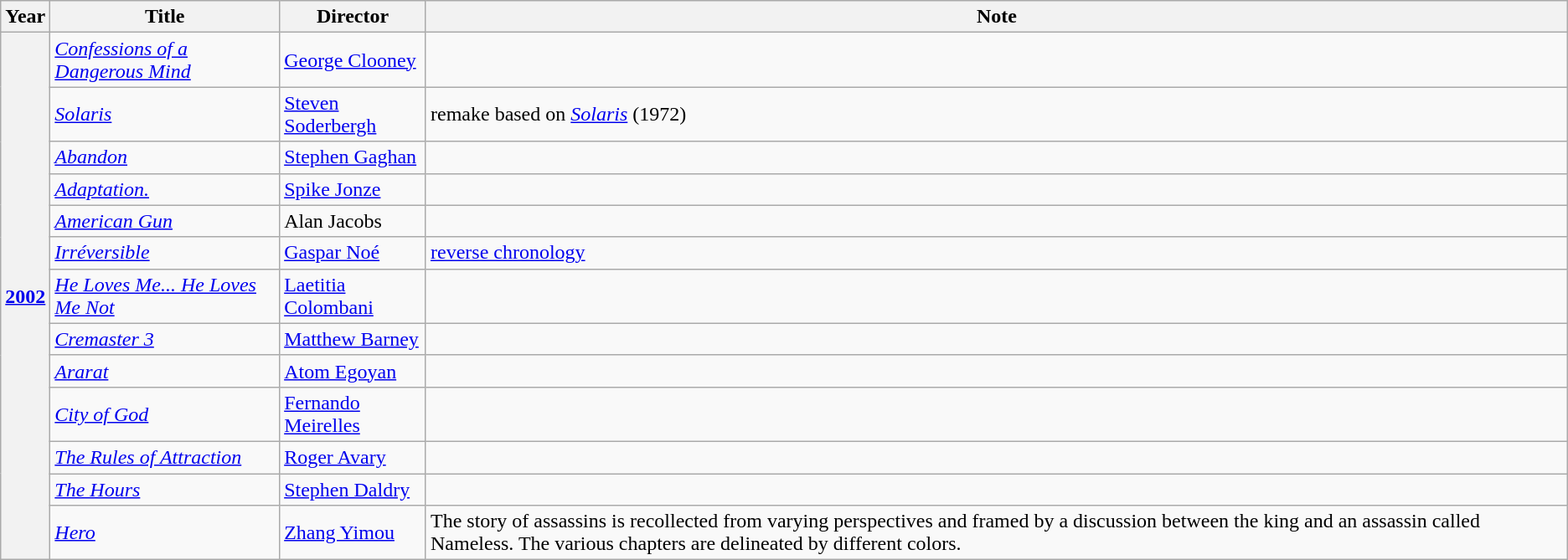<table class="wikitable">
<tr>
<th>Year</th>
<th>Title</th>
<th>Director</th>
<th>Note</th>
</tr>
<tr>
<th rowspan="13"><a href='#'>2002</a></th>
<td><em><a href='#'>Confessions of a Dangerous Mind</a></em></td>
<td><a href='#'>George Clooney</a></td>
<td></td>
</tr>
<tr>
<td><em><a href='#'>Solaris</a></em></td>
<td><a href='#'>Steven Soderbergh</a></td>
<td>remake based on <em><a href='#'>Solaris</a></em> (1972)</td>
</tr>
<tr>
<td><em><a href='#'>Abandon</a></em></td>
<td><a href='#'>Stephen Gaghan</a></td>
<td></td>
</tr>
<tr>
<td><em><a href='#'>Adaptation.</a></em></td>
<td><a href='#'>Spike Jonze</a></td>
<td></td>
</tr>
<tr>
<td><em><a href='#'>American Gun</a></em></td>
<td>Alan Jacobs</td>
<td></td>
</tr>
<tr>
<td><em><a href='#'>Irréversible</a></em></td>
<td><a href='#'>Gaspar Noé</a></td>
<td><a href='#'>reverse chronology</a></td>
</tr>
<tr>
<td><em><a href='#'>He Loves Me... He Loves Me Not</a></em></td>
<td><a href='#'>Laetitia Colombani</a></td>
<td></td>
</tr>
<tr>
<td><em><a href='#'>Cremaster 3</a></em></td>
<td><a href='#'>Matthew Barney</a></td>
<td></td>
</tr>
<tr>
<td><em><a href='#'>Ararat</a></em></td>
<td><a href='#'>Atom Egoyan</a></td>
<td></td>
</tr>
<tr>
<td><em><a href='#'>City of God</a></em></td>
<td><a href='#'>Fernando Meirelles</a></td>
<td></td>
</tr>
<tr>
<td><em><a href='#'>The Rules of Attraction</a></em></td>
<td><a href='#'>Roger Avary</a></td>
<td></td>
</tr>
<tr>
<td><em><a href='#'>The Hours</a></em></td>
<td><a href='#'>Stephen Daldry</a></td>
<td></td>
</tr>
<tr>
<td><em><a href='#'>Hero</a></em></td>
<td><a href='#'>Zhang Yimou</a></td>
<td>The story of assassins is recollected from varying perspectives and framed by a discussion between the king and an assassin called Nameless. The various chapters are delineated by different colors.</td>
</tr>
</table>
